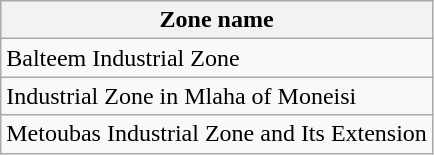<table class="wikitable">
<tr>
<th>Zone name</th>
</tr>
<tr>
<td rowspan="1">Balteem Industrial Zone</td>
</tr>
<tr>
<td rowspan="1">Industrial Zone in Mlaha of Moneisi</td>
</tr>
<tr>
<td rowspan="1">Metoubas Industrial Zone and Its Extension</td>
</tr>
</table>
